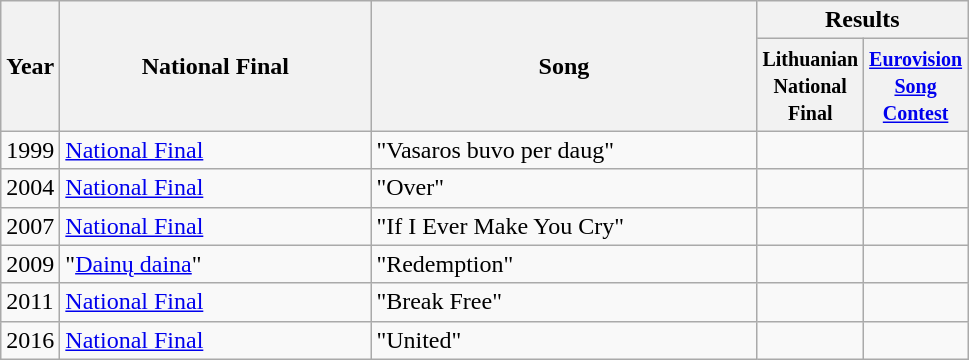<table class="wikitable">
<tr>
<th width="3" rowspan="2"><strong>Year</strong></th>
<th width="200" rowspan="2"><strong>National Final</strong></th>
<th width="250" rowspan="2"><strong>Song</strong></th>
<th colspan="2"><strong>Results</strong></th>
</tr>
<tr>
<th width="36"><small>Lithuanian National Final</small></th>
<th width="36"><small><a href='#'>Eurovision Song Contest</a></small></th>
</tr>
<tr>
<td rowspan="1">1999</td>
<td><a href='#'>National Final</a></td>
<td>"Vasaros buvo per daug"</td>
<td></td>
<td></td>
</tr>
<tr>
<td rowspan="1">2004</td>
<td><a href='#'>National Final</a></td>
<td>"Over"</td>
<td></td>
<td></td>
</tr>
<tr>
<td rowspan="1">2007</td>
<td><a href='#'>National Final</a></td>
<td>"If I Ever Make You Cry"</td>
<td></td>
<td></td>
</tr>
<tr>
<td rowspan="1">2009</td>
<td>"<a href='#'>Dainų daina</a>"</td>
<td>"Redemption"</td>
<td></td>
<td></td>
</tr>
<tr>
<td rowspan="1">2011</td>
<td><a href='#'>National Final</a></td>
<td>"Break Free"</td>
<td></td>
<td></td>
</tr>
<tr>
<td rowspan="1">2016</td>
<td><a href='#'>National Final</a></td>
<td>"United"</td>
<td></td>
<td></td>
</tr>
</table>
